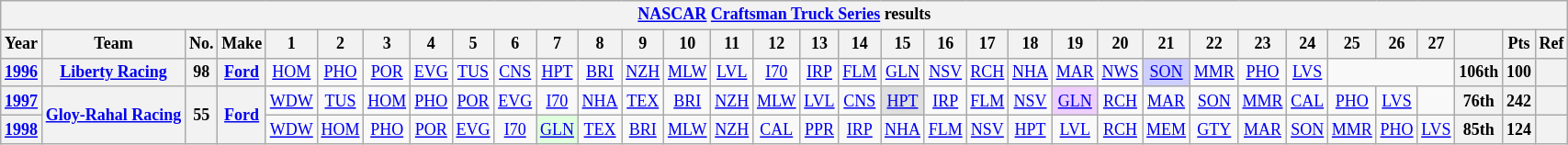<table class="wikitable" style="text-align:center; font-size:75%">
<tr>
<th colspan=45><a href='#'>NASCAR</a> <a href='#'>Craftsman Truck Series</a> results</th>
</tr>
<tr>
<th>Year</th>
<th>Team</th>
<th>No.</th>
<th>Make</th>
<th>1</th>
<th>2</th>
<th>3</th>
<th>4</th>
<th>5</th>
<th>6</th>
<th>7</th>
<th>8</th>
<th>9</th>
<th>10</th>
<th>11</th>
<th>12</th>
<th>13</th>
<th>14</th>
<th>15</th>
<th>16</th>
<th>17</th>
<th>18</th>
<th>19</th>
<th>20</th>
<th>21</th>
<th>22</th>
<th>23</th>
<th>24</th>
<th>25</th>
<th>26</th>
<th>27</th>
<th></th>
<th>Pts</th>
<th>Ref</th>
</tr>
<tr>
<th><a href='#'>1996</a></th>
<th><a href='#'>Liberty Racing</a></th>
<th>98</th>
<th><a href='#'>Ford</a></th>
<td><a href='#'>HOM</a></td>
<td><a href='#'>PHO</a></td>
<td><a href='#'>POR</a></td>
<td><a href='#'>EVG</a></td>
<td><a href='#'>TUS</a></td>
<td><a href='#'>CNS</a></td>
<td><a href='#'>HPT</a></td>
<td><a href='#'>BRI</a></td>
<td><a href='#'>NZH</a></td>
<td><a href='#'>MLW</a></td>
<td><a href='#'>LVL</a></td>
<td><a href='#'>I70</a></td>
<td><a href='#'>IRP</a></td>
<td><a href='#'>FLM</a></td>
<td><a href='#'>GLN</a></td>
<td><a href='#'>NSV</a></td>
<td><a href='#'>RCH</a></td>
<td><a href='#'>NHA</a></td>
<td><a href='#'>MAR</a></td>
<td><a href='#'>NWS</a></td>
<td style="background:#CFCFFF;"><a href='#'>SON</a><br></td>
<td><a href='#'>MMR</a></td>
<td><a href='#'>PHO</a></td>
<td><a href='#'>LVS</a></td>
<td colspan=3></td>
<th>106th</th>
<th>100</th>
<th></th>
</tr>
<tr>
<th><a href='#'>1997</a></th>
<th rowspan=2><a href='#'>Gloy-Rahal Racing</a></th>
<th rowspan=2>55</th>
<th rowspan=2><a href='#'>Ford</a></th>
<td><a href='#'>WDW</a></td>
<td><a href='#'>TUS</a></td>
<td><a href='#'>HOM</a></td>
<td><a href='#'>PHO</a></td>
<td><a href='#'>POR</a></td>
<td><a href='#'>EVG</a></td>
<td><a href='#'>I70</a></td>
<td><a href='#'>NHA</a></td>
<td><a href='#'>TEX</a></td>
<td><a href='#'>BRI</a></td>
<td><a href='#'>NZH</a></td>
<td><a href='#'>MLW</a></td>
<td><a href='#'>LVL</a></td>
<td><a href='#'>CNS</a></td>
<td style="background:#DFDFDF;"><a href='#'>HPT</a><br></td>
<td><a href='#'>IRP</a></td>
<td><a href='#'>FLM</a></td>
<td><a href='#'>NSV</a></td>
<td style="background:#EFCFFF;"><a href='#'>GLN</a><br></td>
<td><a href='#'>RCH</a></td>
<td><a href='#'>MAR</a></td>
<td><a href='#'>SON</a></td>
<td><a href='#'>MMR</a></td>
<td><a href='#'>CAL</a></td>
<td><a href='#'>PHO</a></td>
<td><a href='#'>LVS</a></td>
<td></td>
<th>76th</th>
<th>242</th>
<th></th>
</tr>
<tr>
<th><a href='#'>1998</a></th>
<td><a href='#'>WDW</a></td>
<td><a href='#'>HOM</a></td>
<td><a href='#'>PHO</a></td>
<td><a href='#'>POR</a></td>
<td><a href='#'>EVG</a></td>
<td><a href='#'>I70</a></td>
<td style="background:#DFFFDF;"><a href='#'>GLN</a><br></td>
<td><a href='#'>TEX</a></td>
<td><a href='#'>BRI</a></td>
<td><a href='#'>MLW</a></td>
<td><a href='#'>NZH</a></td>
<td><a href='#'>CAL</a></td>
<td><a href='#'>PPR</a></td>
<td><a href='#'>IRP</a></td>
<td><a href='#'>NHA</a></td>
<td><a href='#'>FLM</a></td>
<td><a href='#'>NSV</a></td>
<td><a href='#'>HPT</a></td>
<td><a href='#'>LVL</a></td>
<td><a href='#'>RCH</a></td>
<td><a href='#'>MEM</a></td>
<td><a href='#'>GTY</a></td>
<td><a href='#'>MAR</a></td>
<td><a href='#'>SON</a></td>
<td><a href='#'>MMR</a></td>
<td><a href='#'>PHO</a></td>
<td><a href='#'>LVS</a></td>
<th>85th</th>
<th>124</th>
<th></th>
</tr>
</table>
